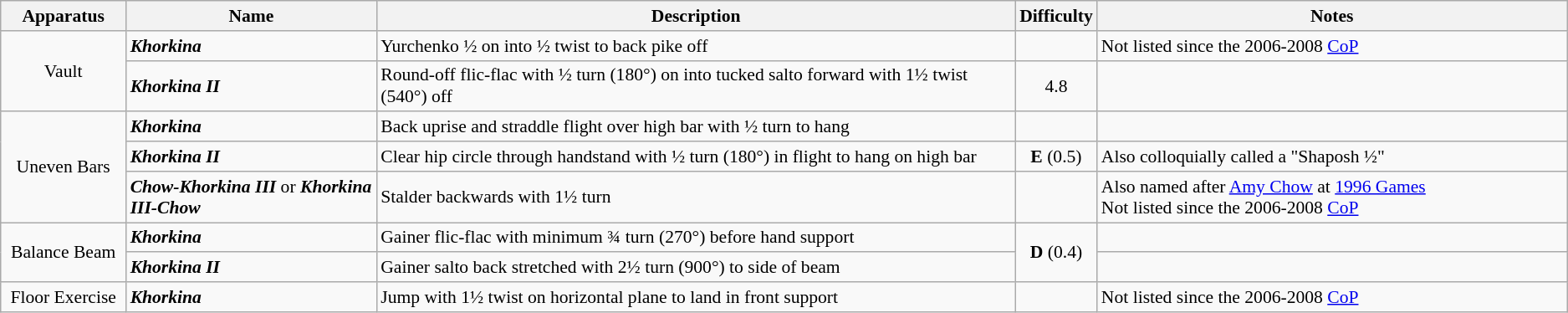<table class="wikitable" style="text-align:left; font-size:90%;">
<tr>
<th width="8%">Apparatus</th>
<th width="16%">Name</th>
<th>Description</th>
<th>Difficulty</th>
<th width="30%">Notes</th>
</tr>
<tr>
<td align="center" rowspan="2">Vault<br></td>
<td><strong><em>Khorkina</em></strong></td>
<td>Yurchenko ½ on into ½ twist to back pike off</td>
<td></td>
<td>Not listed since the 2006-2008 <a href='#'>CoP</a></td>
</tr>
<tr>
<td><strong><em>Khorkina II</em></strong></td>
<td>Round-off flic-flac with ½ turn (180°) on into tucked salto forward with 1½ twist (540°) off</td>
<td align="center">4.8</td>
<td></td>
</tr>
<tr>
<td align="center" rowspan="3">Uneven Bars<br></td>
<td><strong><em>Khorkina</em></strong></td>
<td>Back uprise and straddle flight over high bar with ½ turn to hang</td>
<td></td>
</tr>
<tr>
<td><strong><em>Khorkina II</em></strong></td>
<td>Сlear hip circle through handstand with ½ turn (180°) in flight to hang on high bar</td>
<td align="center"><strong>E</strong> (0.5)</td>
<td>Also colloquially called a "Shaposh ½"</td>
</tr>
<tr>
<td><strong><em>Chow-Khorkina III</em></strong> or <strong><em>Khorkina III-Chow</em></strong></td>
<td>Stalder backwards with 1½ turn</td>
<td></td>
<td>Also named after <a href='#'>Amy Chow</a> at <a href='#'>1996 Games</a><br>Not listed since the 2006-2008 <a href='#'>CoP</a></td>
</tr>
<tr>
<td align="center" rowspan="2">Balance Beam<br></td>
<td><strong><em>Khorkina</em></strong></td>
<td>Gainer flic-flac with minimum ¾ turn (270°) before hand support</td>
<td rowspan="2" align="center"><strong>D</strong> (0.4)</td>
<td></td>
</tr>
<tr>
<td><strong><em>Khorkina II</em></strong></td>
<td>Gainer salto back stretched with 2½ turn (900°) to side of beam</td>
<td></td>
</tr>
<tr>
<td align="center">Floor Exercise<br></td>
<td><strong><em>Khorkina</em></strong></td>
<td>Jump with 1½ twist on horizontal plane to land in front support</td>
<td></td>
<td>Not listed since the 2006-2008 <a href='#'>CoP</a></td>
</tr>
</table>
